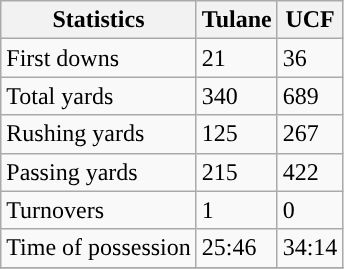<table class="wikitable">
<tr>
<th>Statistics</th>
<th>Tulane</th>
<th>UCF</th>
</tr>
<tr>
<td>First downs</td>
<td>21</td>
<td>36</td>
</tr>
<tr>
<td>Total yards</td>
<td>340</td>
<td>689</td>
</tr>
<tr>
<td>Rushing yards</td>
<td>125</td>
<td>267</td>
</tr>
<tr>
<td>Passing yards</td>
<td>215</td>
<td>422</td>
</tr>
<tr>
<td>Turnovers</td>
<td>1</td>
<td>0</td>
</tr>
<tr>
<td>Time of possession</td>
<td>25:46</td>
<td>34:14</td>
</tr>
<tr>
</tr>
</table>
